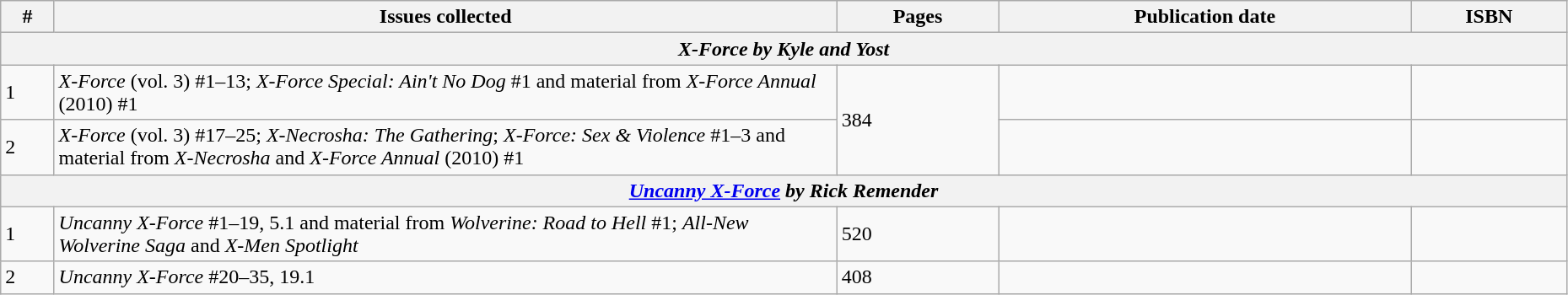<table class="wikitable sortable" width=98%>
<tr>
<th class="unsortable">#</th>
<th class="unsortable" width="50%">Issues collected</th>
<th>Pages</th>
<th>Publication date</th>
<th class="unsortable">ISBN</th>
</tr>
<tr>
<th colspan="5"><strong><em>X-Force by Kyle and Yost</em></strong></th>
</tr>
<tr>
<td>1</td>
<td><em>X-Force</em> (vol. 3) #1–13; <em>X-Force Special: Ain't No Dog</em> #1 and material from <em>X-Force Annual</em> (2010) #1</td>
<td rowspan="2">384</td>
<td></td>
<td></td>
</tr>
<tr>
<td>2</td>
<td><em>X-Force</em> (vol. 3) #17–25; <em>X-Necrosha: The Gathering</em>; <em>X-Force: Sex & Violence</em> #1–3 and material from <em>X-Necrosha</em> and <em>X-Force Annual</em> (2010) #1</td>
<td></td>
<td></td>
</tr>
<tr>
<th colspan="5"><strong><em><a href='#'>Uncanny X-Force</a> by Rick Remender</em></strong></th>
</tr>
<tr>
<td>1</td>
<td><em>Uncanny X-Force</em> #1–19, 5.1 and material from <em>Wolverine: Road to Hell</em> #1; <em>All-New Wolverine Saga</em> and <em>X-Men Spotlight</em></td>
<td>520</td>
<td></td>
<td></td>
</tr>
<tr>
<td>2</td>
<td><em>Uncanny X-Force</em> #20–35, 19.1</td>
<td>408</td>
<td></td>
<td></td>
</tr>
</table>
